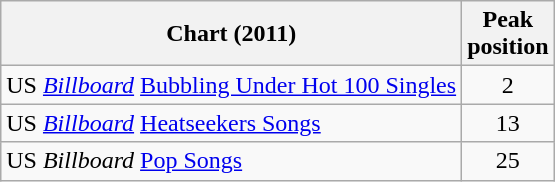<table class="wikitable sortable">
<tr>
<th>Chart (2011)</th>
<th>Peak<br>position</th>
</tr>
<tr>
<td>US <em><a href='#'>Billboard</a></em> <a href='#'>Bubbling Under Hot 100 Singles</a></td>
<td style="text-align:center;">2</td>
</tr>
<tr>
<td>US <em><a href='#'>Billboard</a></em> <a href='#'>Heatseekers Songs</a></td>
<td style="text-align:center;">13</td>
</tr>
<tr>
<td>US <em>Billboard</em> <a href='#'>Pop Songs</a></td>
<td style="text-align:center;">25</td>
</tr>
</table>
